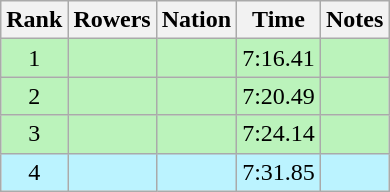<table class="wikitable sortable" style="text-align:center">
<tr>
<th>Rank</th>
<th>Rowers</th>
<th>Nation</th>
<th>Time</th>
<th>Notes</th>
</tr>
<tr bgcolor=bbf3bb>
<td>1</td>
<td align=left data-sort-value="Cochela, Veronica"></td>
<td align=left></td>
<td>7:16.41</td>
<td></td>
</tr>
<tr bgcolor=bbf3bb>
<td>2</td>
<td align=left data-sort-value="Baker, Philippa"></td>
<td align=left></td>
<td>7:20.49</td>
<td></td>
</tr>
<tr bgcolor=bbf3bb>
<td>3</td>
<td align=left data-sort-value="Luff, Jennifer"></td>
<td align=left></td>
<td>7:24.14</td>
<td></td>
</tr>
<tr bgcolor=bbf3ff>
<td>4</td>
<td align=left data-sort-value="Eyres, Annabel"></td>
<td align=left></td>
<td>7:31.85</td>
<td></td>
</tr>
</table>
